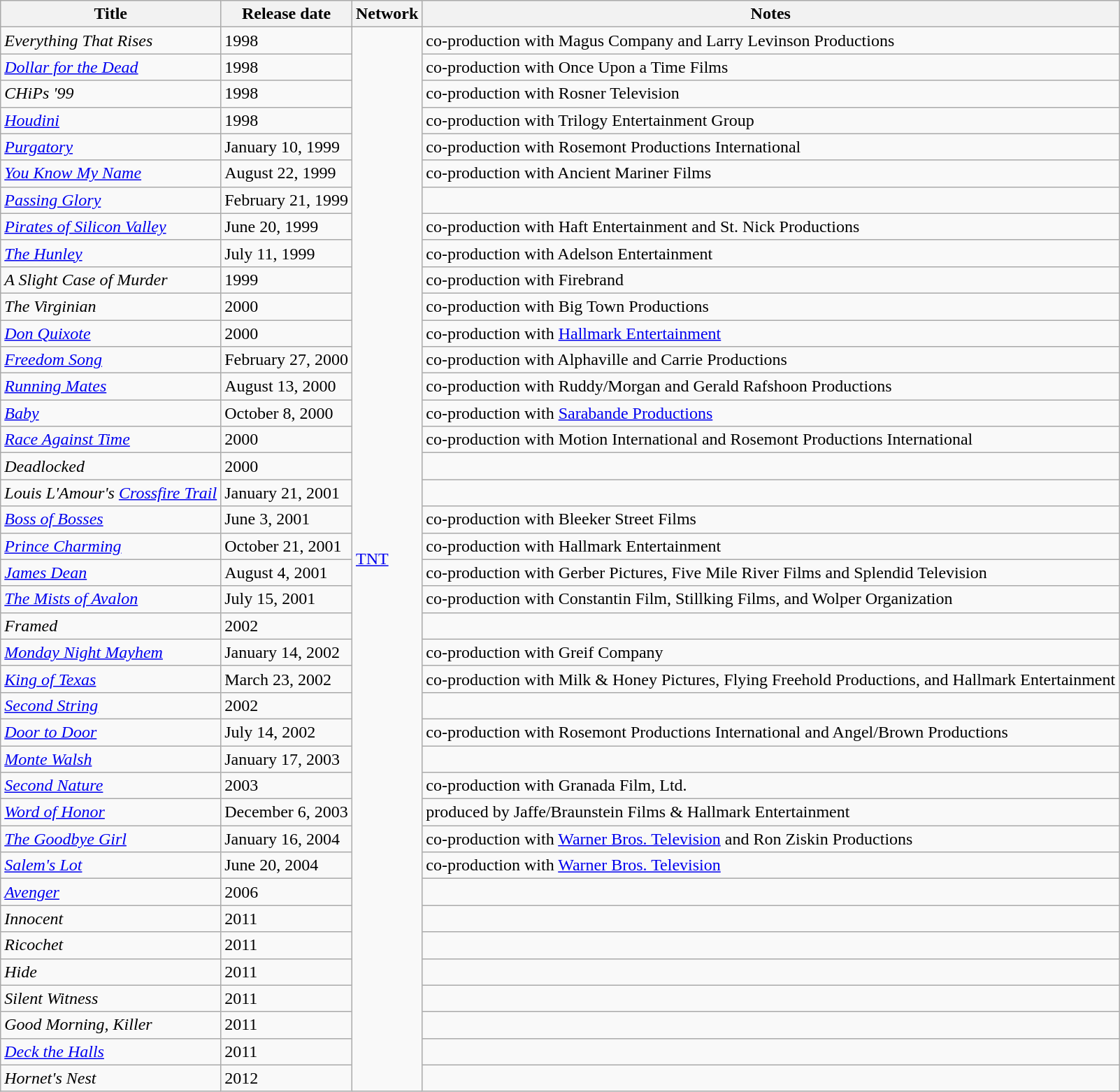<table class="wikitable sortable">
<tr>
<th>Title</th>
<th>Release date</th>
<th>Network</th>
<th>Notes</th>
</tr>
<tr>
<td><em>Everything That Rises</em></td>
<td>1998</td>
<td rowspan="40"><a href='#'>TNT</a></td>
<td>co-production with Magus Company and Larry Levinson Productions</td>
</tr>
<tr>
<td><em><a href='#'>Dollar for the Dead</a></em></td>
<td>1998</td>
<td>co-production with Once Upon a Time Films</td>
</tr>
<tr>
<td><em>CHiPs '99</em></td>
<td>1998</td>
<td>co-production with Rosner Television</td>
</tr>
<tr>
<td><em><a href='#'>Houdini</a></em></td>
<td>1998</td>
<td>co-production with Trilogy Entertainment Group</td>
</tr>
<tr>
<td><em><a href='#'>Purgatory</a></em></td>
<td>January 10, 1999</td>
<td>co-production with Rosemont Productions International</td>
</tr>
<tr>
<td><em><a href='#'>You Know My Name</a></em></td>
<td>August 22, 1999</td>
<td>co-production with Ancient Mariner Films</td>
</tr>
<tr>
<td><em><a href='#'>Passing Glory</a></em></td>
<td>February 21, 1999</td>
<td></td>
</tr>
<tr>
<td><em><a href='#'>Pirates of Silicon Valley</a></em></td>
<td>June 20, 1999</td>
<td>co-production with Haft Entertainment and St. Nick Productions</td>
</tr>
<tr>
<td><em><a href='#'>The Hunley</a></em></td>
<td>July 11, 1999</td>
<td>co-production with Adelson Entertainment</td>
</tr>
<tr>
<td><em>A Slight Case of Murder</em></td>
<td>1999</td>
<td>co-production with Firebrand</td>
</tr>
<tr>
<td><em>The Virginian</em></td>
<td>2000</td>
<td>co-production with Big Town Productions</td>
</tr>
<tr>
<td><em><a href='#'>Don Quixote</a></em></td>
<td>2000</td>
<td>co-production with <a href='#'>Hallmark Entertainment</a></td>
</tr>
<tr>
<td><em><a href='#'>Freedom Song</a></em></td>
<td>February 27, 2000</td>
<td>co-production with Alphaville and Carrie Productions</td>
</tr>
<tr>
<td><em><a href='#'>Running Mates</a></em></td>
<td>August 13, 2000</td>
<td>co-production with Ruddy/Morgan and Gerald Rafshoon Productions</td>
</tr>
<tr>
<td><em><a href='#'>Baby</a></em></td>
<td>October 8, 2000</td>
<td>co-production with <a href='#'>Sarabande Productions</a></td>
</tr>
<tr>
<td><em><a href='#'>Race Against Time</a></em></td>
<td>2000</td>
<td>co-production with Motion International and Rosemont Productions International</td>
</tr>
<tr>
<td><em>Deadlocked</em></td>
<td>2000</td>
<td></td>
</tr>
<tr>
<td><em>Louis L'Amour's <a href='#'>Crossfire Trail</a></em></td>
<td>January 21, 2001</td>
<td></td>
</tr>
<tr>
<td><em><a href='#'>Boss of Bosses</a></em></td>
<td>June 3, 2001</td>
<td>co-production with Bleeker Street Films</td>
</tr>
<tr>
<td><em><a href='#'>Prince Charming</a></em></td>
<td>October 21, 2001</td>
<td>co-production with Hallmark Entertainment</td>
</tr>
<tr>
<td><em><a href='#'>James Dean</a></em></td>
<td>August 4, 2001</td>
<td>co-production with Gerber Pictures, Five Mile River Films and Splendid Television</td>
</tr>
<tr>
<td><em><a href='#'>The Mists of Avalon</a></em></td>
<td>July 15, 2001</td>
<td>co-production with Constantin Film, Stillking Films, and Wolper Organization</td>
</tr>
<tr>
<td><em>Framed</em></td>
<td>2002</td>
<td></td>
</tr>
<tr>
<td><em><a href='#'>Monday Night Mayhem</a></em></td>
<td>January 14, 2002</td>
<td>co-production with Greif Company</td>
</tr>
<tr>
<td><em><a href='#'>King of Texas</a></em></td>
<td>March 23, 2002</td>
<td>co-production with Milk & Honey Pictures, Flying Freehold Productions, and Hallmark Entertainment</td>
</tr>
<tr>
<td><em><a href='#'>Second String</a></em></td>
<td>2002</td>
<td></td>
</tr>
<tr>
<td><em><a href='#'>Door to Door</a></em></td>
<td>July 14, 2002</td>
<td>co-production with Rosemont Productions International and Angel/Brown Productions</td>
</tr>
<tr>
<td><em><a href='#'>Monte Walsh</a></em></td>
<td>January 17, 2003</td>
<td></td>
</tr>
<tr>
<td><em><a href='#'>Second Nature</a></em></td>
<td>2003</td>
<td>co-production with Granada Film, Ltd.</td>
</tr>
<tr>
<td><em><a href='#'>Word of Honor</a></em></td>
<td>December 6, 2003</td>
<td>produced by Jaffe/Braunstein Films & Hallmark Entertainment</td>
</tr>
<tr>
<td><em><a href='#'>The Goodbye Girl</a></em></td>
<td>January 16, 2004</td>
<td>co-production with <a href='#'>Warner Bros. Television</a> and Ron Ziskin Productions</td>
</tr>
<tr>
<td><em><a href='#'>Salem's Lot</a></em></td>
<td>June 20, 2004</td>
<td>co-production with <a href='#'>Warner Bros. Television</a></td>
</tr>
<tr>
<td><em><a href='#'>Avenger</a></em></td>
<td>2006</td>
<td></td>
</tr>
<tr>
<td><em>Innocent</em></td>
<td>2011</td>
<td></td>
</tr>
<tr>
<td><em>Ricochet</em></td>
<td>2011</td>
<td></td>
</tr>
<tr>
<td><em>Hide</em></td>
<td>2011</td>
<td></td>
</tr>
<tr>
<td><em>Silent Witness</em></td>
<td>2011</td>
<td></td>
</tr>
<tr>
<td><em>Good Morning, Killer</em></td>
<td>2011</td>
<td></td>
</tr>
<tr>
<td><em><a href='#'>Deck the Halls</a></em></td>
<td>2011</td>
<td></td>
</tr>
<tr>
<td><em>Hornet's Nest</em></td>
<td>2012</td>
<td></td>
</tr>
</table>
